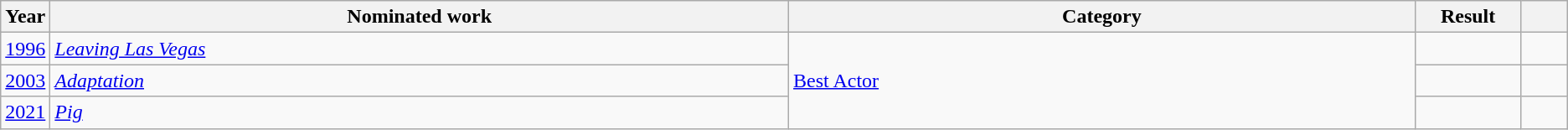<table class="wikitable sortable">
<tr>
<th scope="col" style="width:1em;">Year</th>
<th scope="col" style="width:39em;">Nominated work</th>
<th scope="col" style="width:33em;">Category</th>
<th scope="col" style="width:5em;">Result</th>
<th scope="col" style="width:2em;" class="unsortable"></th>
</tr>
<tr>
<td><a href='#'>1996</a></td>
<td><em><a href='#'>Leaving Las Vegas</a></em></td>
<td rowspan="3"><a href='#'>Best Actor</a></td>
<td></td>
<td style="text-align:center;"></td>
</tr>
<tr>
<td><a href='#'>2003</a></td>
<td><em><a href='#'>Adaptation</a></em></td>
<td></td>
<td style="text-align:center;"></td>
</tr>
<tr>
<td><a href='#'>2021</a></td>
<td><em><a href='#'>Pig</a></em></td>
<td></td>
<td style="text-align:center;"></td>
</tr>
</table>
